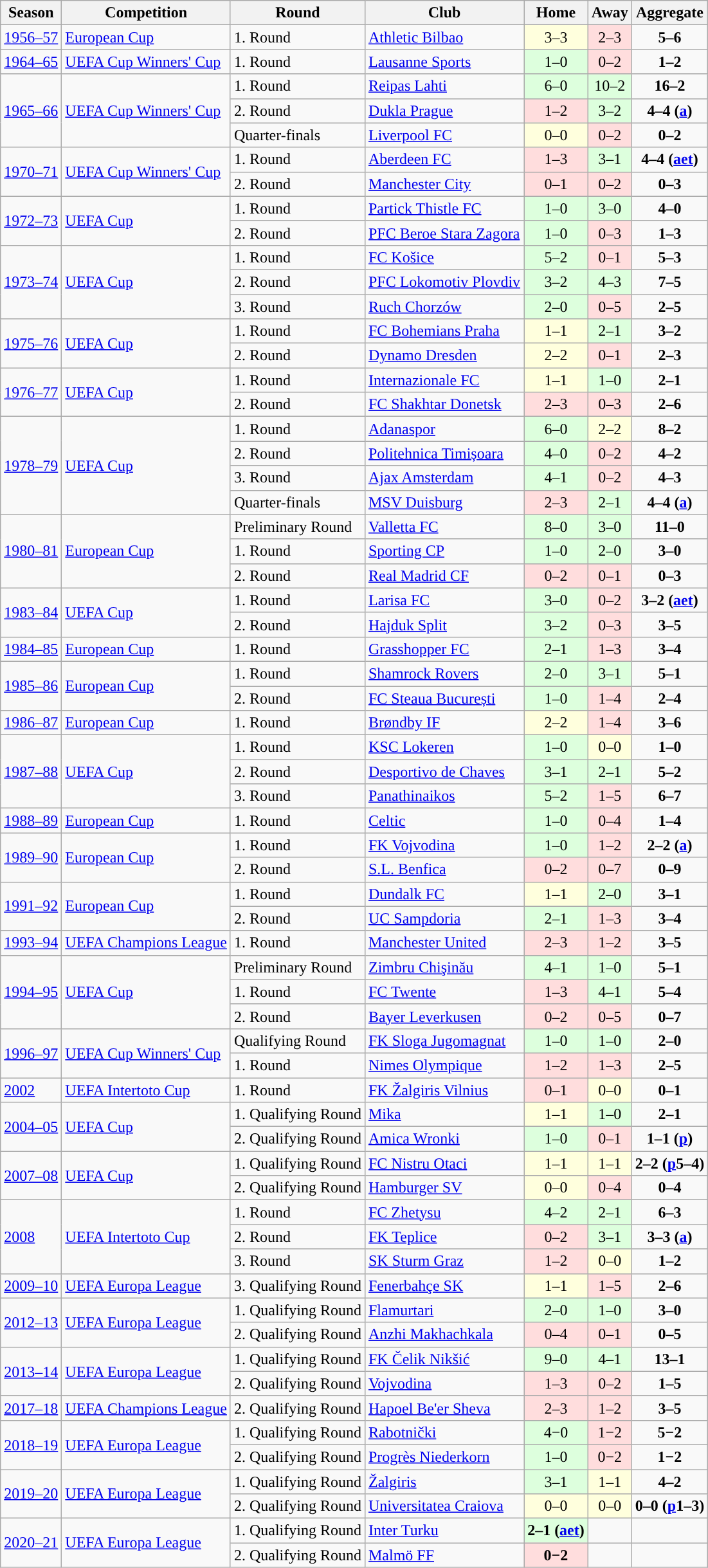<table class="wikitable">
<tr>
<th>Season</th>
<th>Competition</th>
<th>Round</th>
<th>Club</th>
<th>Home</th>
<th>Away</th>
<th>Aggregate</th>
</tr>
<tr>
<td><a href='#'>1956–57</a></td>
<td><a href='#'>European Cup</a></td>
<td>1. Round</td>
<td> <a href='#'>Athletic Bilbao</a></td>
<td style="text-align:center; background:#ffd;">3–3</td>
<td style="text-align:center; background:#fdd;">2–3</td>
<td style="text-align:center;"><strong>5–6</strong></td>
</tr>
<tr>
<td><a href='#'>1964–65</a></td>
<td><a href='#'>UEFA Cup Winners' Cup</a></td>
<td>1. Round</td>
<td> <a href='#'>Lausanne Sports</a></td>
<td style="text-align:center; background:#dfd;">1–0</td>
<td style="text-align:center; background:#fdd;">0–2</td>
<td style="text-align:center;"><strong>1–2</strong></td>
</tr>
<tr>
<td rowspan="3"><a href='#'>1965–66</a></td>
<td rowspan="3"><a href='#'>UEFA Cup Winners' Cup</a></td>
<td>1. Round</td>
<td> <a href='#'>Reipas Lahti</a></td>
<td style="text-align:center; background:#dfd;">6–0</td>
<td style="text-align:center; background:#dfd;">10–2</td>
<td style="text-align:center;"><strong>16–2</strong></td>
</tr>
<tr>
<td>2. Round</td>
<td> <a href='#'>Dukla Prague</a></td>
<td style="text-align:center; background:#fdd;">1–2</td>
<td style="text-align:center; background:#dfd;">3–2</td>
<td style="text-align:center;"><strong>4–4 (<a href='#'>a</a>)</strong></td>
</tr>
<tr>
<td>Quarter-finals</td>
<td> <a href='#'>Liverpool FC</a></td>
<td style="text-align:center; background:#ffd;">0–0</td>
<td style="text-align:center; background:#fdd;">0–2</td>
<td style="text-align:center;"><strong>0–2</strong></td>
</tr>
<tr>
<td rowspan="2"><a href='#'>1970–71</a></td>
<td rowspan="2"><a href='#'>UEFA Cup Winners' Cup</a></td>
<td>1. Round</td>
<td> <a href='#'>Aberdeen FC</a></td>
<td style="text-align:center; background:#fdd;">1–3</td>
<td style="text-align:center; background:#dfd;">3–1</td>
<td style="text-align:center;"><strong>4–4 (<a href='#'>aet</a>)</strong></td>
</tr>
<tr>
<td>2. Round</td>
<td> <a href='#'>Manchester City</a></td>
<td style="text-align:center; background:#fdd;">0–1</td>
<td style="text-align:center; background:#fdd;">0–2</td>
<td style="text-align:center;"><strong>0–3</strong></td>
</tr>
<tr>
<td rowspan="2"><a href='#'>1972–73</a></td>
<td rowspan="2"><a href='#'>UEFA Cup</a></td>
<td>1. Round</td>
<td> <a href='#'>Partick Thistle FC</a></td>
<td style="text-align:center; background:#dfd;">1–0</td>
<td style="text-align:center; background:#dfd;">3–0</td>
<td style="text-align:center;"><strong>4–0</strong></td>
</tr>
<tr>
<td>2. Round</td>
<td> <a href='#'>PFC Beroe Stara Zagora</a></td>
<td style="text-align:center; background:#dfd;">1–0</td>
<td style="text-align:center; background:#fdd;">0–3</td>
<td style="text-align:center;"><strong>1–3</strong></td>
</tr>
<tr>
<td rowspan="3"><a href='#'>1973–74</a></td>
<td rowspan="3"><a href='#'>UEFA Cup</a></td>
<td>1. Round</td>
<td> <a href='#'>FC Košice</a></td>
<td style="text-align:center; background:#dfd;">5–2</td>
<td style="text-align:center; background:#fdd;">0–1</td>
<td style="text-align:center;"><strong>5–3</strong></td>
</tr>
<tr>
<td>2. Round</td>
<td> <a href='#'>PFC Lokomotiv Plovdiv</a></td>
<td style="text-align:center; background:#dfd;">3–2</td>
<td style="text-align:center; background:#dfd;">4–3</td>
<td style="text-align:center;"><strong>7–5</strong></td>
</tr>
<tr>
<td>3. Round</td>
<td> <a href='#'>Ruch Chorzów</a></td>
<td style="text-align:center; background:#dfd;">2–0</td>
<td style="text-align:center; background:#fdd;">0–5</td>
<td style="text-align:center;"><strong>2–5</strong></td>
</tr>
<tr>
<td rowspan="2"><a href='#'>1975–76</a></td>
<td rowspan="2"><a href='#'>UEFA Cup</a></td>
<td>1. Round</td>
<td> <a href='#'>FC Bohemians Praha</a></td>
<td style="text-align:center; background:#ffd;">1–1</td>
<td style="text-align:center; background:#dfd;">2–1</td>
<td style="text-align:center;"><strong>3–2</strong></td>
</tr>
<tr>
<td>2. Round</td>
<td> <a href='#'>Dynamo Dresden</a></td>
<td style="text-align:center; background:#ffd;">2–2</td>
<td style="text-align:center; background:#fdd;">0–1</td>
<td style="text-align:center;"><strong>2–3</strong></td>
</tr>
<tr>
<td rowspan="2"><a href='#'>1976–77</a></td>
<td rowspan="2"><a href='#'>UEFA Cup</a></td>
<td>1. Round</td>
<td> <a href='#'>Internazionale FC</a></td>
<td style="text-align:center; background:#ffd;">1–1</td>
<td style="text-align:center; background:#dfd;">1–0</td>
<td style="text-align:center;"><strong>2–1</strong></td>
</tr>
<tr>
<td>2. Round</td>
<td> <a href='#'>FC Shakhtar Donetsk</a></td>
<td style="text-align:center; background:#fdd;">2–3</td>
<td style="text-align:center; background:#fdd;">0–3</td>
<td style="text-align:center;"><strong>2–6</strong></td>
</tr>
<tr>
<td rowspan="4"><a href='#'>1978–79</a></td>
<td rowspan="4"><a href='#'>UEFA Cup</a></td>
<td>1. Round</td>
<td> <a href='#'>Adanaspor</a></td>
<td style="text-align:center; background:#dfd;">6–0</td>
<td style="text-align:center; background:#ffd;">2–2</td>
<td style="text-align:center;"><strong>8–2</strong></td>
</tr>
<tr>
<td>2. Round</td>
<td> <a href='#'>Politehnica Timișoara</a></td>
<td style="text-align:center; background:#dfd;">4–0</td>
<td style="text-align:center; background:#fdd;">0–2</td>
<td style="text-align:center;"><strong>4–2</strong></td>
</tr>
<tr>
<td>3. Round</td>
<td> <a href='#'>Ajax Amsterdam</a></td>
<td style="text-align:center; background:#dfd;">4–1</td>
<td style="text-align:center; background:#fdd;">0–2</td>
<td style="text-align:center;"><strong>4–3</strong></td>
</tr>
<tr>
<td>Quarter-finals</td>
<td> <a href='#'>MSV Duisburg</a></td>
<td style="text-align:center; background:#fdd;">2–3</td>
<td style="text-align:center; background:#dfd;">2–1</td>
<td style="text-align:center;"><strong>4–4 (<a href='#'>a</a>)</strong></td>
</tr>
<tr>
<td rowspan="3"><a href='#'>1980–81</a></td>
<td rowspan="3"><a href='#'>European Cup</a></td>
<td>Preliminary Round</td>
<td> <a href='#'>Valletta FC</a></td>
<td style="text-align:center; background:#dfd;">8–0</td>
<td style="text-align:center; background:#dfd;">3–0</td>
<td style="text-align:center;"><strong>11–0</strong></td>
</tr>
<tr>
<td>1. Round</td>
<td> <a href='#'>Sporting CP</a></td>
<td style="text-align:center; background:#dfd;">1–0</td>
<td style="text-align:center; background:#dfd;">2–0</td>
<td style="text-align:center;"><strong>3–0</strong></td>
</tr>
<tr>
<td>2. Round</td>
<td> <a href='#'>Real Madrid CF</a></td>
<td style="text-align:center; background:#fdd;">0–2</td>
<td style="text-align:center; background:#fdd;">0–1</td>
<td style="text-align:center;"><strong>0–3</strong></td>
</tr>
<tr>
<td rowspan="2"><a href='#'>1983–84</a></td>
<td rowspan="2"><a href='#'>UEFA Cup</a></td>
<td>1. Round</td>
<td> <a href='#'>Larisa FC</a></td>
<td style="text-align:center; background:#dfd;">3–0</td>
<td style="text-align:center; background:#fdd;">0–2</td>
<td style="text-align:center;"><strong>3–2 (<a href='#'>aet</a>)</strong></td>
</tr>
<tr>
<td>2. Round</td>
<td> <a href='#'>Hajduk Split</a></td>
<td style="text-align:center; background:#dfd;">3–2</td>
<td style="text-align:center; background:#fdd;">0–3</td>
<td style="text-align:center;"><strong>3–5</strong></td>
</tr>
<tr>
<td><a href='#'>1984–85</a></td>
<td><a href='#'>European Cup</a></td>
<td>1. Round</td>
<td> <a href='#'>Grasshopper FC</a></td>
<td style="text-align:center; background:#dfd;">2–1</td>
<td style="text-align:center; background:#fdd;">1–3</td>
<td style="text-align:center;"><strong>3–4</strong></td>
</tr>
<tr>
<td rowspan="2"><a href='#'>1985–86</a></td>
<td rowspan="2"><a href='#'>European Cup</a></td>
<td>1. Round</td>
<td> <a href='#'>Shamrock Rovers</a></td>
<td style="text-align:center; background:#dfd;">2–0</td>
<td style="text-align:center; background:#dfd;">3–1</td>
<td style="text-align:center;"><strong>5–1</strong></td>
</tr>
<tr>
<td>2. Round</td>
<td> <a href='#'>FC Steaua București</a></td>
<td style="text-align:center; background:#dfd;">1–0</td>
<td style="text-align:center; background:#fdd;">1–4</td>
<td style="text-align:center;"><strong>2–4</strong></td>
</tr>
<tr>
<td><a href='#'>1986–87</a></td>
<td><a href='#'>European Cup</a></td>
<td>1. Round</td>
<td> <a href='#'>Brøndby IF</a></td>
<td style="text-align:center; background:#ffd;">2–2</td>
<td style="text-align:center; background:#fdd;">1–4</td>
<td style="text-align:center;"><strong> 3–6</strong></td>
</tr>
<tr>
<td rowspan="3"><a href='#'>1987–88</a></td>
<td rowspan="3"><a href='#'>UEFA Cup</a></td>
<td>1. Round</td>
<td> <a href='#'>KSC Lokeren</a></td>
<td style="text-align:center; background:#dfd;">1–0</td>
<td style="text-align:center; background:#ffd;">0–0</td>
<td style="text-align:center;"><strong>1–0</strong></td>
</tr>
<tr>
<td>2. Round</td>
<td> <a href='#'>Desportivo de Chaves</a></td>
<td style="text-align:center; background:#dfd;">3–1</td>
<td style="text-align:center; background:#dfd;">2–1</td>
<td style="text-align:center;"><strong>5–2</strong></td>
</tr>
<tr>
<td>3. Round</td>
<td> <a href='#'>Panathinaikos</a></td>
<td style="text-align:center; background:#dfd;">5–2</td>
<td style="text-align:center; background:#fdd;">1–5</td>
<td style="text-align:center;"><strong>6–7</strong></td>
</tr>
<tr>
<td><a href='#'>1988–89</a></td>
<td><a href='#'>European Cup</a></td>
<td>1. Round</td>
<td> <a href='#'>Celtic</a></td>
<td style="text-align:center; background:#dfd;">1–0</td>
<td style="text-align:center; background:#fdd;">0–4</td>
<td style="text-align:center;"><strong>1–4</strong></td>
</tr>
<tr>
<td rowspan="2"><a href='#'>1989–90</a></td>
<td rowspan="2"><a href='#'>European Cup</a></td>
<td>1. Round</td>
<td> <a href='#'>FK Vojvodina</a></td>
<td style="text-align:center; background:#dfd;">1–0</td>
<td style="text-align:center; background:#fdd;">1–2</td>
<td style="text-align:center;"><strong>2–2 (<a href='#'>a</a>)</strong></td>
</tr>
<tr>
<td>2. Round</td>
<td> <a href='#'>S.L. Benfica</a></td>
<td style="text-align:center; background:#fdd;">0–2</td>
<td style="text-align:center; background:#fdd;">0–7</td>
<td style="text-align:center;"><strong>0–9</strong></td>
</tr>
<tr>
<td rowspan="2"><a href='#'>1991–92</a></td>
<td rowspan="2"><a href='#'>European Cup</a></td>
<td>1. Round</td>
<td> <a href='#'>Dundalk FC</a></td>
<td style="text-align:center; background:#ffd;">1–1</td>
<td style="text-align:center; background:#dfd;">2–0</td>
<td style="text-align:center;"><strong>3–1</strong></td>
</tr>
<tr>
<td>2. Round</td>
<td> <a href='#'>UC Sampdoria</a></td>
<td style="text-align:center; background:#dfd;">2–1</td>
<td style="text-align:center; background:#fdd;">1–3</td>
<td style="text-align:center;"><strong>3–4</strong></td>
</tr>
<tr>
<td><a href='#'>1993–94</a></td>
<td><a href='#'>UEFA Champions League</a></td>
<td>1. Round</td>
<td> <a href='#'>Manchester United</a></td>
<td style="text-align:center; background:#fdd;">2–3</td>
<td style="text-align:center; background:#fdd;">1–2</td>
<td style="text-align:center;"><strong>3–5</strong></td>
</tr>
<tr>
<td rowspan="3"><a href='#'>1994–95</a></td>
<td rowspan="3"><a href='#'>UEFA Cup</a></td>
<td>Preliminary Round</td>
<td> <a href='#'>Zimbru Chişinău</a></td>
<td style="text-align:center; background:#dfd;">4–1</td>
<td style="text-align:center; background:#dfd;">1–0</td>
<td style="text-align:center;"><strong>5–1</strong></td>
</tr>
<tr>
<td>1. Round</td>
<td> <a href='#'>FC Twente</a></td>
<td style="text-align:center; background:#fdd;">1–3</td>
<td style="text-align:center; background:#dfd;">4–1</td>
<td style="text-align:center;"><strong>5–4</strong></td>
</tr>
<tr>
<td>2. Round</td>
<td> <a href='#'>Bayer Leverkusen</a></td>
<td style="text-align:center; background:#fdd;">0–2</td>
<td style="text-align:center; background:#fdd;">0–5</td>
<td style="text-align:center;"><strong>0–7</strong></td>
</tr>
<tr>
<td rowspan="2"><a href='#'>1996–97</a></td>
<td rowspan="2"><a href='#'>UEFA Cup Winners' Cup</a></td>
<td>Qualifying Round</td>
<td> <a href='#'>FK Sloga Jugomagnat</a></td>
<td style="text-align:center; background:#dfd;">1–0</td>
<td style="text-align:center; background:#dfd;">1–0</td>
<td style="text-align:center;"><strong>2–0</strong></td>
</tr>
<tr>
<td>1. Round</td>
<td> <a href='#'>Nimes Olympique</a></td>
<td style="text-align:center; background:#fdd;">1–2</td>
<td style="text-align:center; background:#fdd;">1–3</td>
<td style="text-align:center;"><strong>2–5</strong></td>
</tr>
<tr>
<td><a href='#'>2002</a></td>
<td><a href='#'>UEFA Intertoto Cup</a></td>
<td>1. Round</td>
<td> <a href='#'>FK Žalgiris Vilnius</a></td>
<td style="text-align:center; background:#fdd;">0–1</td>
<td style="text-align:center; background:#ffd;">0–0</td>
<td style="text-align:center;"><strong>0–1</strong></td>
</tr>
<tr>
<td rowspan="2"><a href='#'>2004–05</a></td>
<td rowspan="2"><a href='#'>UEFA Cup</a></td>
<td>1. Qualifying Round</td>
<td> <a href='#'>Mika</a></td>
<td style="text-align:center; background:#ffd;">1–1</td>
<td style="text-align:center; background:#dfd;">1–0</td>
<td style="text-align:center;"><strong>2–1</strong></td>
</tr>
<tr>
<td>2. Qualifying Round</td>
<td> <a href='#'>Amica Wronki</a></td>
<td style="text-align:center; background:#dfd;">1–0</td>
<td style="text-align:center; background:#fdd;">0–1</td>
<td style="text-align:center;"><strong>1–1 (<a href='#'>p</a>)</strong></td>
</tr>
<tr>
<td rowspan="2"><a href='#'>2007–08</a></td>
<td rowspan="2"><a href='#'>UEFA Cup</a></td>
<td>1. Qualifying Round</td>
<td> <a href='#'>FC Nistru Otaci</a></td>
<td style="text-align:center; background:#ffd;">1–1</td>
<td style="text-align:center; background:#ffd;">1–1</td>
<td style="text-align:center;"><strong>2–2 (<a href='#'>p</a>5–4)</strong></td>
</tr>
<tr>
<td>2. Qualifying Round</td>
<td> <a href='#'>Hamburger SV</a></td>
<td style="text-align:center; background:#ffd;">0–0</td>
<td style="text-align:center; background:#fdd;">0–4</td>
<td style="text-align:center;"><strong>0–4</strong></td>
</tr>
<tr>
<td rowspan="3"><a href='#'>2008</a></td>
<td rowspan="3"><a href='#'>UEFA Intertoto Cup</a></td>
<td>1. Round</td>
<td> <a href='#'>FC Zhetysu</a></td>
<td style="text-align:center; background:#dfd;">4–2</td>
<td style="text-align:center; background:#dfd;">2–1</td>
<td style="text-align:center;"><strong>6–3</strong></td>
</tr>
<tr>
<td>2. Round</td>
<td> <a href='#'>FK Teplice</a></td>
<td style="text-align:center; background:#fdd;">0–2</td>
<td style="text-align:center; background:#dfd;">3–1</td>
<td style="text-align:center;"><strong>3–3 (<a href='#'>a</a>)</strong></td>
</tr>
<tr>
<td>3. Round</td>
<td> <a href='#'>SK Sturm Graz</a></td>
<td style="text-align:center; background:#fdd;">1–2</td>
<td style="text-align:center; background:#ffd;">0–0</td>
<td style="text-align:center;"><strong>1–2</strong></td>
</tr>
<tr>
<td><a href='#'>2009–10</a></td>
<td><a href='#'>UEFA Europa League</a></td>
<td>3. Qualifying Round</td>
<td> <a href='#'>Fenerbahçe SK</a></td>
<td style="text-align:center; background:#ffd;">1–1</td>
<td style="text-align:center; background:#fdd;">1–5</td>
<td style="text-align:center;"><strong>2–6</strong></td>
</tr>
<tr>
<td rowspan="2"><a href='#'>2012–13</a></td>
<td rowspan="2"><a href='#'>UEFA Europa League</a></td>
<td>1. Qualifying Round</td>
<td> <a href='#'>Flamurtari</a></td>
<td style="text-align:center; background:#dfd;">2–0</td>
<td style="text-align:center; background:#dfd;">1–0</td>
<td style="text-align:center;"><strong>3–0</strong></td>
</tr>
<tr>
<td>2. Qualifying Round</td>
<td> <a href='#'>Anzhi Makhachkala</a></td>
<td style="text-align:center; background:#fdd;">0–4</td>
<td style="text-align:center; background:#fdd;">0–1</td>
<td style="text-align:center;"><strong>0–5</strong></td>
</tr>
<tr>
<td rowspan="2"><a href='#'>2013–14</a></td>
<td rowspan="2"><a href='#'>UEFA Europa League</a></td>
<td>1. Qualifying Round</td>
<td> <a href='#'>FK Čelik Nikšić</a></td>
<td style="text-align:center; background:#dfd;">9–0</td>
<td style="text-align:center; background:#dfd;">4–1</td>
<td style="text-align:center;"><strong>13–1</strong></td>
</tr>
<tr>
<td>2. Qualifying Round</td>
<td> <a href='#'>Vojvodina</a></td>
<td style="text-align:center; background:#fdd;">1–3</td>
<td style="text-align:center; background:#fdd;">0–2</td>
<td style="text-align:center;"><strong>1–5</strong></td>
</tr>
<tr>
<td><a href='#'>2017–18</a></td>
<td><a href='#'>UEFA Champions League</a></td>
<td>2. Qualifying Round</td>
<td> <a href='#'>Hapoel Be'er Sheva</a></td>
<td style="text-align:center; background:#fdd;">2–3</td>
<td style="text-align:center; background:#fdd;">1–2</td>
<td style="text-align:center;"><strong>3–5</strong></td>
</tr>
<tr>
<td rowspan="2"><a href='#'>2018–19</a></td>
<td rowspan="2"><a href='#'>UEFA Europa League</a></td>
<td>1. Qualifying Round</td>
<td> <a href='#'>Rabotnički</a></td>
<td style="text-align:center; background:#dfd;">4−0</td>
<td style="text-align:center; background:#fdd;">1−2</td>
<td style="text-align:center;"><strong>5−2</strong></td>
</tr>
<tr>
<td>2. Qualifying Round</td>
<td> <a href='#'>Progrès Niederkorn</a></td>
<td style="text-align:center; background:#dfd;">1–0</td>
<td style="text-align:center; background:#fdd;">0−2</td>
<td style="text-align:center;"><strong>1−2</strong></td>
</tr>
<tr>
<td rowspan="2"><a href='#'>2019–20</a></td>
<td rowspan="2"><a href='#'>UEFA Europa League</a></td>
<td>1. Qualifying Round</td>
<td> <a href='#'>Žalgiris</a></td>
<td style="text-align:center; background:#dfd;">3–1</td>
<td style="text-align:center; background:#ffd;">1–1</td>
<td style="text-align:center;"><strong>4–2</strong></td>
</tr>
<tr>
<td>2. Qualifying Round</td>
<td> <a href='#'>Universitatea Craiova</a></td>
<td style="text-align:center; background:#ffd;">0–0</td>
<td style="text-align:center; background:#ffd;">0–0</td>
<td style="text-align:center;"><strong>0–0 (<a href='#'>p</a>1–3)</strong></td>
</tr>
<tr>
<td rowspan="2"><a href='#'>2020–21</a></td>
<td rowspan="2"><a href='#'>UEFA Europa League</a></td>
<td>1. Qualifying Round</td>
<td> <a href='#'>Inter Turku</a></td>
<td style="text-align:center; background:#dfd;"><strong>2–1 (<a href='#'>aet</a>)</strong></td>
<td></td>
<td></td>
</tr>
<tr>
<td>2. Qualifying Round</td>
<td> <a href='#'>Malmö FF</a></td>
<td style="text-align:center; background:#fdd;"><strong>0−2</strong></td>
<td></td>
<td></td>
</tr>
</table>
